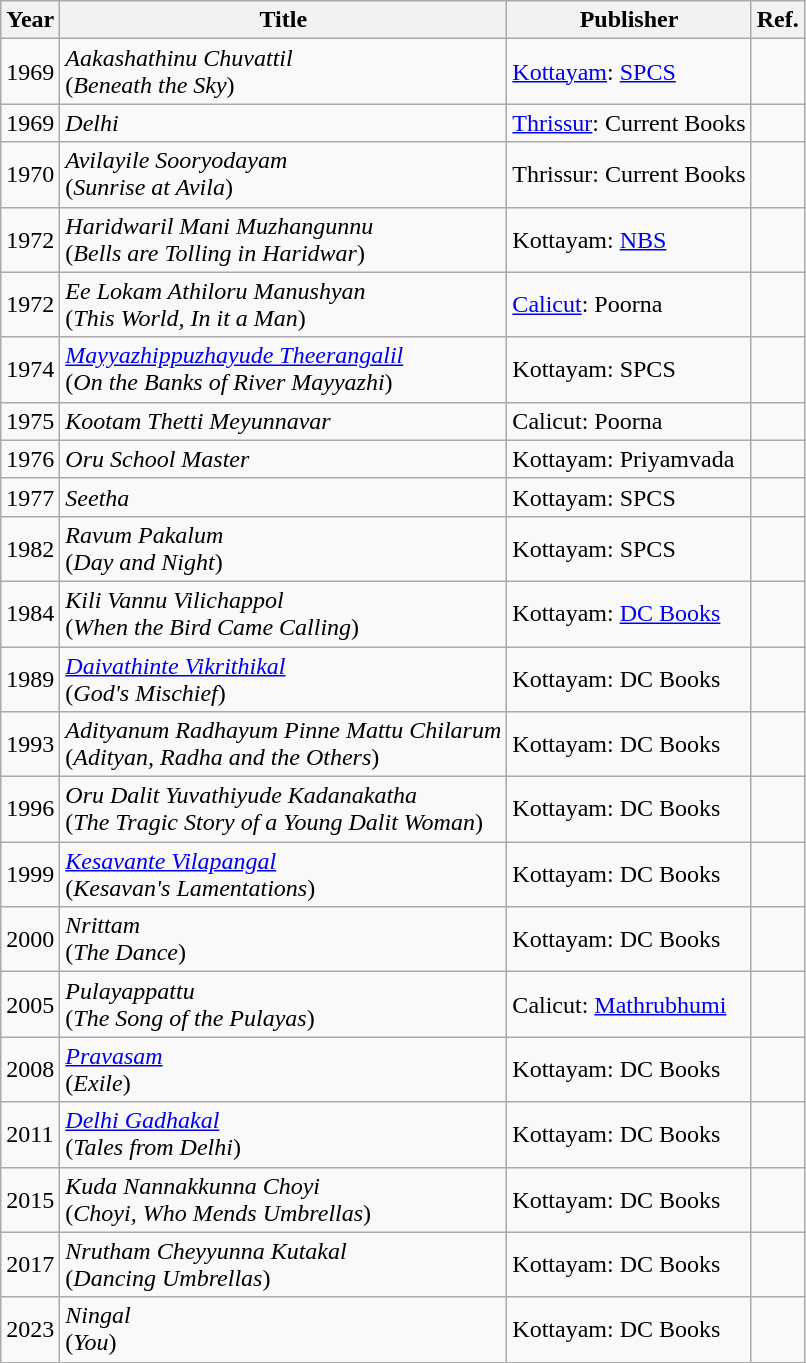<table class="wikitable">
<tr>
<th>Year</th>
<th>Title</th>
<th>Publisher</th>
<th>Ref.</th>
</tr>
<tr>
<td>1969</td>
<td><em>Aakashathinu Chuvattil</em><br>(<em>Beneath the Sky</em>)</td>
<td><a href='#'>Kottayam</a>: <a href='#'>SPCS</a></td>
<td></td>
</tr>
<tr>
<td>1969</td>
<td><em>Delhi</em></td>
<td><a href='#'>Thrissur</a>: Current Books</td>
<td></td>
</tr>
<tr>
<td>1970</td>
<td><em>Avilayile Sooryodayam</em><br>(<em>Sunrise at Avila</em>)</td>
<td>Thrissur: Current Books</td>
<td></td>
</tr>
<tr>
<td>1972</td>
<td><em>Haridwaril Mani Muzhangunnu</em><br>(<em>Bells are Tolling in Haridwar</em>)</td>
<td>Kottayam: <a href='#'>NBS</a></td>
<td></td>
</tr>
<tr>
<td>1972</td>
<td><em>Ee Lokam Athiloru Manushyan</em><br>(<em>This World, In it a Man</em>)</td>
<td><a href='#'>Calicut</a>: Poorna</td>
<td></td>
</tr>
<tr>
<td>1974</td>
<td><em><a href='#'>Mayyazhippuzhayude Theerangalil</a></em><br>(<em>On the Banks of River Mayyazhi</em>)</td>
<td>Kottayam: SPCS</td>
<td></td>
</tr>
<tr>
<td>1975</td>
<td><em>Kootam Thetti Meyunnavar</em></td>
<td>Calicut: Poorna</td>
<td></td>
</tr>
<tr>
<td>1976</td>
<td><em>Oru School Master</em></td>
<td>Kottayam: Priyamvada</td>
<td></td>
</tr>
<tr>
<td>1977</td>
<td><em>Seetha</em></td>
<td>Kottayam: SPCS</td>
<td></td>
</tr>
<tr>
<td>1982</td>
<td><em>Ravum Pakalum</em><br>(<em>Day and Night</em>)</td>
<td>Kottayam: SPCS</td>
<td></td>
</tr>
<tr>
<td>1984</td>
<td><em>Kili Vannu Vilichappol</em><br>(<em>When the Bird Came Calling</em>)</td>
<td>Kottayam: <a href='#'>DC Books</a></td>
<td></td>
</tr>
<tr>
<td>1989</td>
<td><em><a href='#'>Daivathinte Vikrithikal</a></em><br>(<em>God's Mischief</em>)</td>
<td>Kottayam: DC Books</td>
<td></td>
</tr>
<tr>
<td>1993</td>
<td><em>Adityanum Radhayum Pinne Mattu Chilarum</em><br>(<em>Adityan, Radha and the Others</em>)</td>
<td>Kottayam: DC Books</td>
<td></td>
</tr>
<tr>
<td>1996</td>
<td><em>Oru Dalit Yuvathiyude Kadanakatha</em><br>(<em>The Tragic Story of a Young Dalit Woman</em>)</td>
<td>Kottayam: DC Books</td>
<td></td>
</tr>
<tr>
<td>1999</td>
<td><em><a href='#'>Kesavante Vilapangal</a></em><br>(<em>Kesavan's Lamentations</em>)</td>
<td>Kottayam: DC Books</td>
<td></td>
</tr>
<tr>
<td>2000</td>
<td><em>Nrittam</em><br>(<em>The Dance</em>)</td>
<td>Kottayam: DC Books</td>
<td></td>
</tr>
<tr>
<td>2005</td>
<td><em>Pulayappattu</em><br>(<em>The Song of the Pulayas</em>)</td>
<td>Calicut: <a href='#'>Mathrubhumi</a></td>
<td></td>
</tr>
<tr>
<td>2008</td>
<td><em><a href='#'>Pravasam</a></em><br>(<em>Exile</em>)</td>
<td>Kottayam: DC Books</td>
<td></td>
</tr>
<tr>
<td>2011</td>
<td><em><a href='#'>Delhi Gadhakal</a></em><br>(<em>Tales from Delhi</em>)</td>
<td>Kottayam: DC Books</td>
<td></td>
</tr>
<tr>
<td>2015</td>
<td><em>Kuda Nannakkunna Choyi</em><br>(<em>Choyi, Who Mends Umbrellas</em>)</td>
<td>Kottayam: DC Books</td>
<td></td>
</tr>
<tr>
<td>2017</td>
<td><em>Nrutham Cheyyunna Kutakal</em><br>(<em>Dancing Umbrellas</em>)</td>
<td>Kottayam: DC Books</td>
<td></td>
</tr>
<tr>
<td>2023</td>
<td><em>Ningal</em><br>(<em>You</em>)</td>
<td>Kottayam: DC Books</td>
<td></td>
</tr>
</table>
